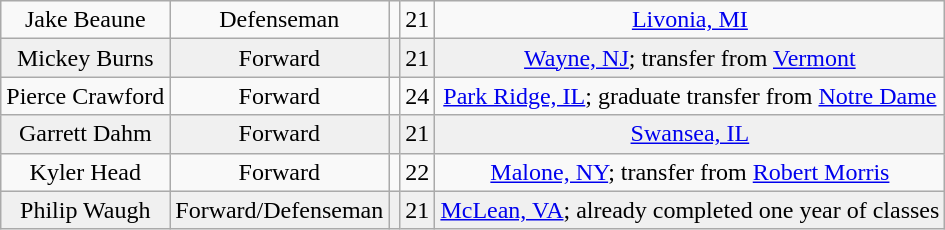<table class="wikitable">
<tr align="center" bgcolor="">
<td>Jake Beaune</td>
<td>Defenseman</td>
<td></td>
<td>21</td>
<td><a href='#'>Livonia, MI</a></td>
</tr>
<tr align="center" bgcolor="f0f0f0">
<td>Mickey Burns</td>
<td>Forward</td>
<td></td>
<td>21</td>
<td><a href='#'>Wayne, NJ</a>; transfer from <a href='#'>Vermont</a></td>
</tr>
<tr align="center" bgcolor="">
<td>Pierce Crawford</td>
<td>Forward</td>
<td></td>
<td>24</td>
<td><a href='#'>Park Ridge, IL</a>; graduate transfer from <a href='#'>Notre Dame</a></td>
</tr>
<tr align="center" bgcolor="f0f0f0">
<td>Garrett Dahm</td>
<td>Forward</td>
<td></td>
<td>21</td>
<td><a href='#'>Swansea, IL</a></td>
</tr>
<tr align="center" bgcolor="">
<td>Kyler Head</td>
<td>Forward</td>
<td></td>
<td>22</td>
<td><a href='#'>Malone, NY</a>; transfer from <a href='#'>Robert Morris</a></td>
</tr>
<tr align="center" bgcolor="f0f0f0">
<td>Philip Waugh</td>
<td>Forward/Defenseman</td>
<td></td>
<td>21</td>
<td><a href='#'>McLean, VA</a>; already completed one year of classes</td>
</tr>
</table>
